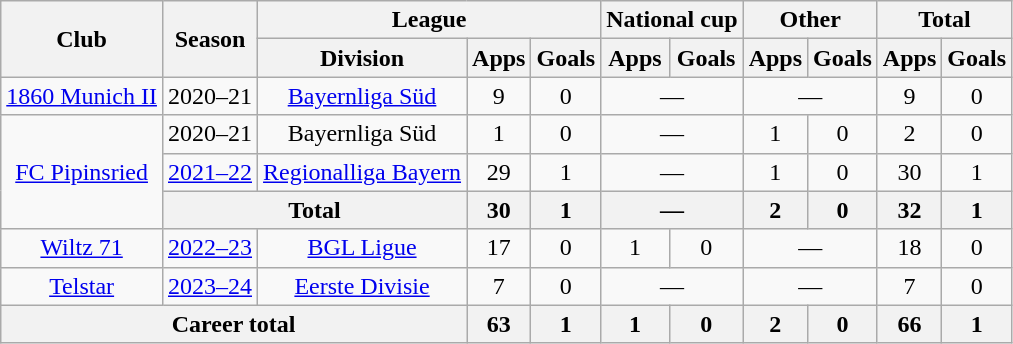<table class="wikitable" style="text-align:center">
<tr>
<th rowspan="2">Club</th>
<th rowspan="2">Season</th>
<th colspan="3">League</th>
<th colspan="2">National cup</th>
<th colspan="2">Other</th>
<th colspan="2">Total</th>
</tr>
<tr>
<th>Division</th>
<th>Apps</th>
<th>Goals</th>
<th>Apps</th>
<th>Goals</th>
<th>Apps</th>
<th>Goals</th>
<th>Apps</th>
<th>Goals</th>
</tr>
<tr>
<td><a href='#'>1860 Munich II</a></td>
<td>2020–21</td>
<td><a href='#'>Bayernliga Süd</a></td>
<td>9</td>
<td>0</td>
<td colspan="2">—</td>
<td colspan="2">—</td>
<td>9</td>
<td>0</td>
</tr>
<tr>
<td rowspan="3"><a href='#'>FC Pipinsried</a></td>
<td>2020–21</td>
<td>Bayernliga Süd</td>
<td>1</td>
<td>0</td>
<td colspan="2">—</td>
<td>1</td>
<td>0</td>
<td>2</td>
<td>0</td>
</tr>
<tr>
<td><a href='#'>2021–22</a></td>
<td><a href='#'>Regionalliga Bayern</a></td>
<td>29</td>
<td>1</td>
<td colspan="2">—</td>
<td>1</td>
<td>0</td>
<td>30</td>
<td>1</td>
</tr>
<tr>
<th colspan="2">Total</th>
<th>30</th>
<th>1</th>
<th colspan="2">—</th>
<th>2</th>
<th>0</th>
<th>32</th>
<th>1</th>
</tr>
<tr>
<td><a href='#'>Wiltz 71</a></td>
<td><a href='#'>2022–23</a></td>
<td><a href='#'>BGL Ligue</a></td>
<td>17</td>
<td>0</td>
<td>1</td>
<td>0</td>
<td colspan="2">—</td>
<td>18</td>
<td>0</td>
</tr>
<tr>
<td rowspan="1"><a href='#'>Telstar</a></td>
<td><a href='#'>2023–24</a></td>
<td><a href='#'>Eerste Divisie</a></td>
<td>7</td>
<td>0</td>
<td colspan="2">—</td>
<td colspan="2">—</td>
<td>7</td>
<td>0</td>
</tr>
<tr>
<th colspan="3">Career total</th>
<th>63</th>
<th>1</th>
<th>1</th>
<th>0</th>
<th>2</th>
<th>0</th>
<th>66</th>
<th>1</th>
</tr>
</table>
